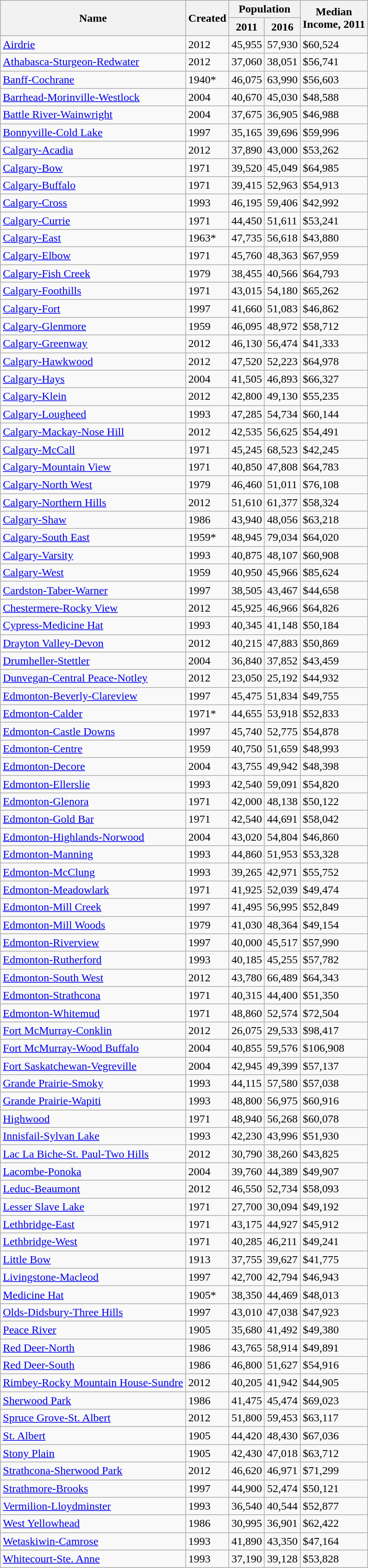<table class="wikitable sortable sticky-header-multi col3right col4right col5right">
<tr>
<th scope="col" rowspan=2>Name</th>
<th scope="col" rowspan=2>Created</th>
<th scope="col" colspan=2>Population</th>
<th scope="col" rowspan=2>Median <br>Income, 2011</th>
</tr>
<tr>
<th scope="col">2011</th>
<th scope="col">2016</th>
</tr>
<tr>
<td><a href='#'>Airdrie</a></td>
<td>2012</td>
<td>45,955</td>
<td>57,930</td>
<td>$60,524</td>
</tr>
<tr>
<td><a href='#'>Athabasca-Sturgeon-Redwater</a></td>
<td>2012</td>
<td>37,060</td>
<td>38,051</td>
<td>$56,741</td>
</tr>
<tr>
<td><a href='#'>Banff-Cochrane</a></td>
<td>1940*</td>
<td>46,075</td>
<td>63,990</td>
<td>$56,603</td>
</tr>
<tr>
<td><a href='#'>Barrhead-Morinville-Westlock</a></td>
<td>2004</td>
<td>40,670</td>
<td>45,030</td>
<td>$48,588</td>
</tr>
<tr>
<td><a href='#'>Battle River-Wainwright</a></td>
<td>2004</td>
<td>37,675</td>
<td>36,905</td>
<td>$46,988</td>
</tr>
<tr>
<td><a href='#'>Bonnyville-Cold Lake</a></td>
<td>1997</td>
<td>35,165</td>
<td>39,696</td>
<td>$59,996</td>
</tr>
<tr>
<td><a href='#'>Calgary-Acadia</a></td>
<td>2012</td>
<td>37,890</td>
<td>43,000</td>
<td>$53,262</td>
</tr>
<tr>
<td><a href='#'>Calgary-Bow</a></td>
<td>1971</td>
<td>39,520</td>
<td>45,049</td>
<td>$64,985</td>
</tr>
<tr>
<td><a href='#'>Calgary-Buffalo</a></td>
<td>1971</td>
<td>39,415</td>
<td>52,963</td>
<td>$54,913</td>
</tr>
<tr>
<td><a href='#'>Calgary-Cross</a></td>
<td>1993</td>
<td>46,195</td>
<td>59,406</td>
<td>$42,992</td>
</tr>
<tr>
<td><a href='#'>Calgary-Currie</a></td>
<td>1971</td>
<td>44,450</td>
<td>51,611</td>
<td>$53,241</td>
</tr>
<tr>
<td><a href='#'>Calgary-East</a></td>
<td>1963*</td>
<td>47,735</td>
<td>56,618</td>
<td>$43,880</td>
</tr>
<tr>
<td><a href='#'>Calgary-Elbow</a></td>
<td>1971</td>
<td>45,760</td>
<td>48,363</td>
<td>$67,959</td>
</tr>
<tr>
<td><a href='#'>Calgary-Fish Creek</a></td>
<td>1979</td>
<td>38,455</td>
<td>40,566</td>
<td>$64,793</td>
</tr>
<tr>
<td><a href='#'>Calgary-Foothills</a></td>
<td>1971</td>
<td>43,015</td>
<td>54,180</td>
<td>$65,262</td>
</tr>
<tr>
<td><a href='#'>Calgary-Fort</a></td>
<td>1997</td>
<td>41,660</td>
<td>51,083</td>
<td>$46,862</td>
</tr>
<tr>
<td><a href='#'>Calgary-Glenmore</a></td>
<td>1959</td>
<td>46,095</td>
<td>48,972</td>
<td>$58,712</td>
</tr>
<tr>
<td><a href='#'>Calgary-Greenway</a></td>
<td>2012</td>
<td>46,130</td>
<td>56,474</td>
<td>$41,333</td>
</tr>
<tr>
<td><a href='#'>Calgary-Hawkwood</a></td>
<td>2012</td>
<td>47,520</td>
<td>52,223</td>
<td>$64,978</td>
</tr>
<tr>
<td><a href='#'>Calgary-Hays</a></td>
<td>2004</td>
<td>41,505</td>
<td>46,893</td>
<td>$66,327</td>
</tr>
<tr>
<td><a href='#'>Calgary-Klein</a></td>
<td>2012</td>
<td>42,800</td>
<td>49,130</td>
<td>$55,235</td>
</tr>
<tr>
<td><a href='#'>Calgary-Lougheed</a></td>
<td>1993</td>
<td>47,285</td>
<td>54,734</td>
<td>$60,144</td>
</tr>
<tr>
<td><a href='#'>Calgary-Mackay-Nose Hill</a></td>
<td>2012</td>
<td>42,535</td>
<td>56,625</td>
<td>$54,491</td>
</tr>
<tr>
<td><a href='#'>Calgary-McCall</a></td>
<td>1971</td>
<td>45,245</td>
<td>68,523</td>
<td>$42,245</td>
</tr>
<tr>
<td><a href='#'>Calgary-Mountain View</a></td>
<td>1971</td>
<td>40,850</td>
<td>47,808</td>
<td>$64,783</td>
</tr>
<tr>
<td><a href='#'>Calgary-North West</a></td>
<td>1979</td>
<td>46,460</td>
<td>51,011</td>
<td>$76,108</td>
</tr>
<tr>
<td><a href='#'>Calgary-Northern Hills</a></td>
<td>2012</td>
<td>51,610</td>
<td>61,377</td>
<td>$58,324</td>
</tr>
<tr>
<td><a href='#'>Calgary-Shaw</a></td>
<td>1986</td>
<td>43,940</td>
<td>48,056</td>
<td>$63,218</td>
</tr>
<tr>
<td><a href='#'>Calgary-South East</a></td>
<td>1959*</td>
<td>48,945</td>
<td>79,034</td>
<td>$64,020</td>
</tr>
<tr>
<td><a href='#'>Calgary-Varsity</a></td>
<td>1993</td>
<td>40,875</td>
<td>48,107</td>
<td>$60,908</td>
</tr>
<tr>
<td><a href='#'>Calgary-West</a></td>
<td>1959</td>
<td>40,950</td>
<td>45,966</td>
<td>$85,624</td>
</tr>
<tr>
<td><a href='#'>Cardston-Taber-Warner</a></td>
<td>1997</td>
<td>38,505</td>
<td>43,467</td>
<td>$44,658</td>
</tr>
<tr>
<td><a href='#'>Chestermere-Rocky View</a></td>
<td>2012</td>
<td>45,925</td>
<td>46,966</td>
<td>$64,826</td>
</tr>
<tr>
<td><a href='#'>Cypress-Medicine Hat</a></td>
<td>1993</td>
<td>40,345</td>
<td>41,148</td>
<td>$50,184</td>
</tr>
<tr>
<td><a href='#'>Drayton Valley-Devon</a></td>
<td>2012</td>
<td>40,215</td>
<td>47,883</td>
<td>$50,869</td>
</tr>
<tr>
<td><a href='#'>Drumheller-Stettler</a></td>
<td>2004</td>
<td>36,840</td>
<td>37,852</td>
<td>$43,459</td>
</tr>
<tr>
<td><a href='#'>Dunvegan-Central Peace-Notley</a></td>
<td>2012</td>
<td>23,050</td>
<td>25,192</td>
<td>$44,932</td>
</tr>
<tr>
<td><a href='#'>Edmonton-Beverly-Clareview</a></td>
<td>1997</td>
<td>45,475</td>
<td>51,834</td>
<td>$49,755</td>
</tr>
<tr>
<td><a href='#'>Edmonton-Calder</a></td>
<td>1971*</td>
<td>44,655</td>
<td>53,918</td>
<td>$52,833</td>
</tr>
<tr>
<td><a href='#'>Edmonton-Castle Downs</a></td>
<td>1997</td>
<td>45,740</td>
<td>52,775</td>
<td>$54,878</td>
</tr>
<tr>
<td><a href='#'>Edmonton-Centre</a></td>
<td>1959</td>
<td>40,750</td>
<td>51,659</td>
<td>$48,993</td>
</tr>
<tr>
<td><a href='#'>Edmonton-Decore</a></td>
<td>2004</td>
<td>43,755</td>
<td>49,942</td>
<td>$48,398</td>
</tr>
<tr>
<td><a href='#'>Edmonton-Ellerslie</a></td>
<td>1993</td>
<td>42,540</td>
<td>59,091</td>
<td>$54,820</td>
</tr>
<tr>
<td><a href='#'>Edmonton-Glenora</a></td>
<td>1971</td>
<td>42,000</td>
<td>48,138</td>
<td>$50,122</td>
</tr>
<tr>
<td><a href='#'>Edmonton-Gold Bar</a></td>
<td>1971</td>
<td>42,540</td>
<td>44,691</td>
<td>$58,042</td>
</tr>
<tr>
<td><a href='#'>Edmonton-Highlands-Norwood</a></td>
<td>2004</td>
<td>43,020</td>
<td>54,804</td>
<td>$46,860</td>
</tr>
<tr>
<td><a href='#'>Edmonton-Manning</a></td>
<td>1993</td>
<td>44,860</td>
<td>51,953</td>
<td>$53,328</td>
</tr>
<tr>
<td><a href='#'>Edmonton-McClung</a></td>
<td>1993</td>
<td>39,265</td>
<td>42,971</td>
<td>$55,752</td>
</tr>
<tr>
<td><a href='#'>Edmonton-Meadowlark</a></td>
<td>1971</td>
<td>41,925</td>
<td>52,039</td>
<td>$49,474</td>
</tr>
<tr>
<td><a href='#'>Edmonton-Mill Creek</a></td>
<td>1997</td>
<td>41,495</td>
<td>56,995</td>
<td>$52,849</td>
</tr>
<tr>
<td><a href='#'>Edmonton-Mill Woods</a></td>
<td>1979</td>
<td>41,030</td>
<td>48,364</td>
<td>$49,154</td>
</tr>
<tr>
<td><a href='#'>Edmonton-Riverview</a></td>
<td>1997</td>
<td>40,000</td>
<td>45,517</td>
<td>$57,990</td>
</tr>
<tr>
<td><a href='#'>Edmonton-Rutherford</a></td>
<td>1993</td>
<td>40,185</td>
<td>45,255</td>
<td>$57,782</td>
</tr>
<tr>
<td><a href='#'>Edmonton-South West</a></td>
<td>2012</td>
<td>43,780</td>
<td>66,489</td>
<td>$64,343</td>
</tr>
<tr>
<td><a href='#'>Edmonton-Strathcona</a></td>
<td>1971</td>
<td>40,315</td>
<td>44,400</td>
<td>$51,350</td>
</tr>
<tr>
<td><a href='#'>Edmonton-Whitemud</a></td>
<td>1971</td>
<td>48,860</td>
<td>52,574</td>
<td>$72,504</td>
</tr>
<tr>
<td><a href='#'>Fort McMurray-Conklin</a></td>
<td>2012</td>
<td>26,075</td>
<td>29,533</td>
<td>$98,417</td>
</tr>
<tr>
<td><a href='#'>Fort McMurray-Wood Buffalo</a></td>
<td>2004</td>
<td>40,855</td>
<td>59,576</td>
<td>$106,908</td>
</tr>
<tr>
<td><a href='#'>Fort Saskatchewan-Vegreville</a></td>
<td>2004</td>
<td>42,945</td>
<td>49,399</td>
<td>$57,137</td>
</tr>
<tr>
<td><a href='#'>Grande Prairie-Smoky</a></td>
<td>1993</td>
<td>44,115</td>
<td>57,580</td>
<td>$57,038</td>
</tr>
<tr>
<td><a href='#'>Grande Prairie-Wapiti</a></td>
<td>1993</td>
<td>48,800</td>
<td>56,975</td>
<td>$60,916</td>
</tr>
<tr>
<td><a href='#'>Highwood</a></td>
<td>1971</td>
<td>48,940</td>
<td>56,268</td>
<td>$60,078</td>
</tr>
<tr>
<td><a href='#'>Innisfail-Sylvan Lake</a></td>
<td>1993</td>
<td>42,230</td>
<td>43,996</td>
<td>$51,930</td>
</tr>
<tr>
<td><a href='#'>Lac La Biche-St. Paul-Two Hills</a></td>
<td>2012</td>
<td>30,790</td>
<td>38,260</td>
<td>$43,825</td>
</tr>
<tr>
<td><a href='#'>Lacombe-Ponoka</a></td>
<td>2004</td>
<td>39,760</td>
<td>44,389</td>
<td>$49,907</td>
</tr>
<tr>
<td><a href='#'>Leduc-Beaumont</a></td>
<td>2012</td>
<td>46,550</td>
<td>52,734</td>
<td>$58,093</td>
</tr>
<tr>
<td><a href='#'>Lesser Slave Lake</a></td>
<td>1971</td>
<td>27,700</td>
<td>30,094</td>
<td>$49,192</td>
</tr>
<tr>
<td><a href='#'>Lethbridge-East</a></td>
<td>1971</td>
<td>43,175</td>
<td>44,927</td>
<td>$45,912</td>
</tr>
<tr>
<td><a href='#'>Lethbridge-West</a></td>
<td>1971</td>
<td>40,285</td>
<td>46,211</td>
<td>$49,241</td>
</tr>
<tr>
<td><a href='#'>Little Bow</a></td>
<td>1913</td>
<td>37,755</td>
<td>39,627</td>
<td>$41,775</td>
</tr>
<tr>
<td><a href='#'>Livingstone-Macleod</a></td>
<td>1997</td>
<td>42,700</td>
<td>42,794</td>
<td>$46,943</td>
</tr>
<tr>
<td><a href='#'>Medicine Hat</a></td>
<td>1905*</td>
<td>38,350</td>
<td>44,469</td>
<td>$48,013</td>
</tr>
<tr>
<td><a href='#'>Olds-Didsbury-Three Hills</a></td>
<td>1997</td>
<td>43,010</td>
<td>47,038</td>
<td>$47,923</td>
</tr>
<tr>
<td><a href='#'>Peace River</a></td>
<td>1905</td>
<td>35,680</td>
<td>41,492</td>
<td>$49,380</td>
</tr>
<tr>
<td><a href='#'>Red Deer-North</a></td>
<td>1986</td>
<td>43,765</td>
<td>58,914</td>
<td>$49,891</td>
</tr>
<tr>
<td><a href='#'>Red Deer-South</a></td>
<td>1986</td>
<td>46,800</td>
<td>51,627</td>
<td>$54,916</td>
</tr>
<tr>
<td><a href='#'>Rimbey-Rocky Mountain House-Sundre</a></td>
<td>2012</td>
<td>40,205</td>
<td>41,942</td>
<td>$44,905</td>
</tr>
<tr>
<td><a href='#'>Sherwood Park</a></td>
<td>1986</td>
<td>41,475</td>
<td>45,474</td>
<td>$69,023</td>
</tr>
<tr>
<td><a href='#'>Spruce Grove-St. Albert</a></td>
<td>2012</td>
<td>51,800</td>
<td>59,453</td>
<td>$63,117</td>
</tr>
<tr>
<td><a href='#'>St. Albert</a></td>
<td>1905</td>
<td>44,420</td>
<td>48,430</td>
<td>$67,036</td>
</tr>
<tr>
<td><a href='#'>Stony Plain</a></td>
<td>1905</td>
<td>42,430</td>
<td>47,018</td>
<td>$63,712</td>
</tr>
<tr>
<td><a href='#'>Strathcona-Sherwood Park</a></td>
<td>2012</td>
<td>46,620</td>
<td>46,971</td>
<td>$71,299</td>
</tr>
<tr>
<td><a href='#'>Strathmore-Brooks</a></td>
<td>1997</td>
<td>44,900</td>
<td>52,474</td>
<td>$50,121</td>
</tr>
<tr>
<td><a href='#'>Vermilion-Lloydminster</a></td>
<td>1993</td>
<td>36,540</td>
<td>40,544</td>
<td>$52,877</td>
</tr>
<tr>
<td><a href='#'>West Yellowhead</a></td>
<td>1986</td>
<td>30,995</td>
<td>36,901</td>
<td>$62,422</td>
</tr>
<tr>
<td><a href='#'>Wetaskiwin-Camrose</a></td>
<td>1993</td>
<td>41,890</td>
<td>43,350</td>
<td>$47,164</td>
</tr>
<tr>
<td><a href='#'>Whitecourt-Ste. Anne</a></td>
<td>1993</td>
<td>37,190</td>
<td>39,128</td>
<td>$53,828</td>
</tr>
</table>
